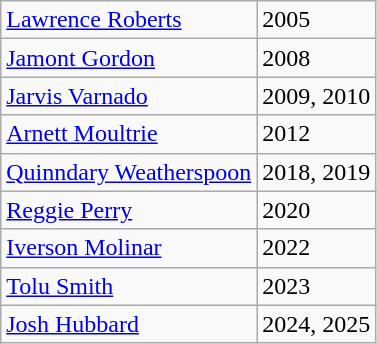<table class="wikitable">
<tr>
<td><a href='#'>Lawrence Roberts</a></td>
<td>2005</td>
</tr>
<tr>
<td><a href='#'>Jamont Gordon</a></td>
<td>2008</td>
</tr>
<tr>
<td><a href='#'>Jarvis Varnado</a></td>
<td>2009, 2010</td>
</tr>
<tr>
<td><a href='#'>Arnett Moultrie</a></td>
<td>2012</td>
</tr>
<tr>
<td><a href='#'>Quinndary Weatherspoon</a></td>
<td>2018, 2019</td>
</tr>
<tr>
<td><a href='#'>Reggie Perry</a></td>
<td>2020</td>
</tr>
<tr>
<td><a href='#'>Iverson Molinar</a></td>
<td>2022</td>
</tr>
<tr>
<td><a href='#'>Tolu Smith</a></td>
<td>2023</td>
</tr>
<tr>
<td><a href='#'>Josh Hubbard</a></td>
<td>2024, 2025</td>
</tr>
</table>
